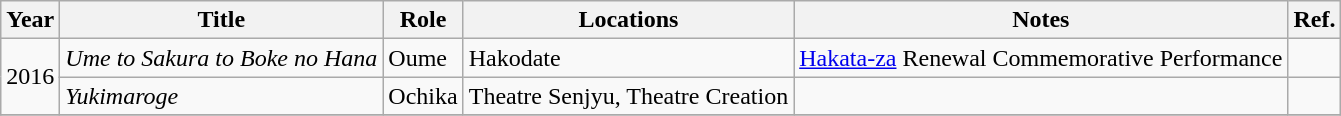<table class="wikitable">
<tr>
<th>Year</th>
<th>Title</th>
<th>Role</th>
<th>Locations</th>
<th>Notes</th>
<th>Ref.</th>
</tr>
<tr>
<td rowspan=2>2016</td>
<td><em>Ume to Sakura to Boke no Hana</em></td>
<td>Oume</td>
<td>Hakodate</td>
<td><a href='#'>Hakata-za</a> Renewal Commemorative Performance</td>
<td></td>
</tr>
<tr>
<td><em>Yukimaroge</em></td>
<td>Ochika</td>
<td>Theatre Senjyu, Theatre Creation</td>
<td></td>
<td></td>
</tr>
<tr>
</tr>
</table>
